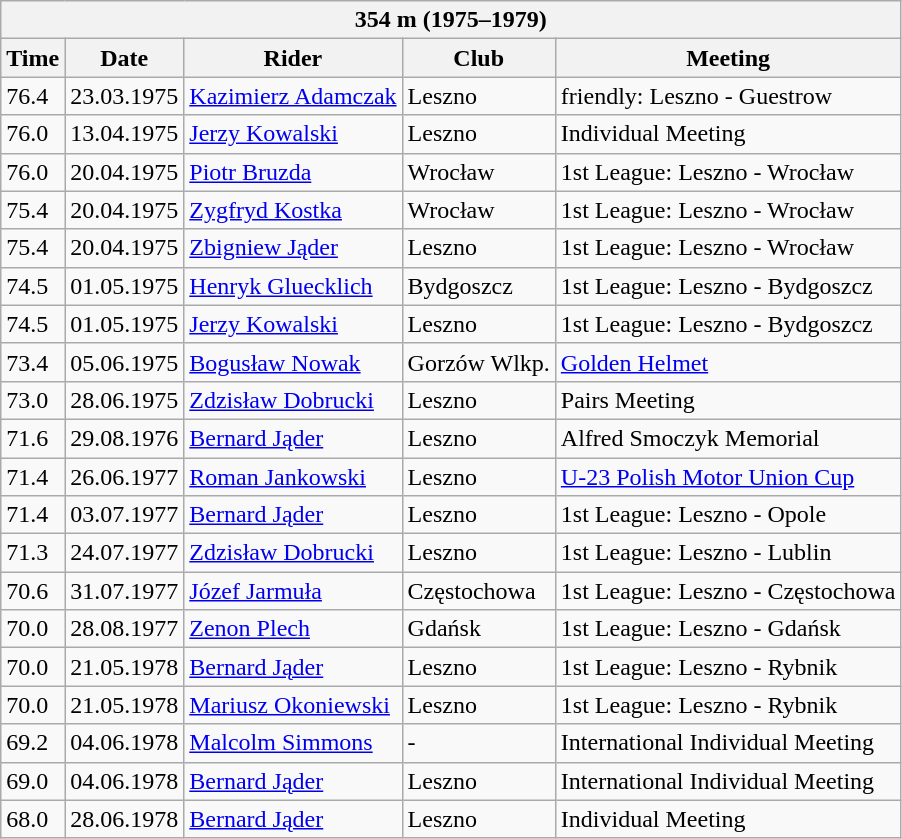<table class=wikitable>
<tr>
<th colspan=5>354 m (1975–1979)</th>
</tr>
<tr>
<th>Time</th>
<th>Date</th>
<th>Rider</th>
<th>Club</th>
<th>Meeting</th>
</tr>
<tr>
<td>76.4</td>
<td>23.03.1975</td>
<td> <a href='#'>Kazimierz Adamczak</a></td>
<td>Leszno</td>
<td>friendly: Leszno - Guestrow</td>
</tr>
<tr>
<td>76.0</td>
<td>13.04.1975</td>
<td> <a href='#'>Jerzy Kowalski</a></td>
<td>Leszno</td>
<td>Individual Meeting</td>
</tr>
<tr>
<td>76.0</td>
<td>20.04.1975</td>
<td> <a href='#'>Piotr Bruzda</a></td>
<td>Wrocław</td>
<td>1st League: Leszno - Wrocław</td>
</tr>
<tr>
<td>75.4</td>
<td>20.04.1975</td>
<td> <a href='#'>Zygfryd Kostka</a></td>
<td>Wrocław</td>
<td>1st League: Leszno - Wrocław</td>
</tr>
<tr>
<td>75.4</td>
<td>20.04.1975</td>
<td> <a href='#'>Zbigniew Jąder</a></td>
<td>Leszno</td>
<td>1st League: Leszno - Wrocław</td>
</tr>
<tr>
<td>74.5</td>
<td>01.05.1975</td>
<td> <a href='#'>Henryk Gluecklich</a></td>
<td>Bydgoszcz</td>
<td>1st League: Leszno - Bydgoszcz</td>
</tr>
<tr>
<td>74.5</td>
<td>01.05.1975</td>
<td> <a href='#'>Jerzy Kowalski</a></td>
<td>Leszno</td>
<td>1st League: Leszno - Bydgoszcz</td>
</tr>
<tr>
<td>73.4</td>
<td>05.06.1975</td>
<td> <a href='#'>Bogusław Nowak</a></td>
<td>Gorzów Wlkp.</td>
<td><a href='#'>Golden Helmet</a></td>
</tr>
<tr>
<td>73.0</td>
<td>28.06.1975</td>
<td> <a href='#'>Zdzisław Dobrucki</a></td>
<td>Leszno</td>
<td>Pairs Meeting</td>
</tr>
<tr>
<td>71.6</td>
<td>29.08.1976</td>
<td> <a href='#'>Bernard Jąder</a></td>
<td>Leszno</td>
<td>Alfred Smoczyk Memorial</td>
</tr>
<tr>
<td>71.4</td>
<td>26.06.1977</td>
<td> <a href='#'>Roman Jankowski</a></td>
<td>Leszno</td>
<td><a href='#'>U-23 Polish Motor Union Cup</a></td>
</tr>
<tr>
<td>71.4</td>
<td>03.07.1977</td>
<td> <a href='#'>Bernard Jąder</a></td>
<td>Leszno</td>
<td>1st League: Leszno - Opole</td>
</tr>
<tr>
<td>71.3</td>
<td>24.07.1977</td>
<td> <a href='#'>Zdzisław Dobrucki</a></td>
<td>Leszno</td>
<td>1st League: Leszno - Lublin</td>
</tr>
<tr>
<td>70.6</td>
<td>31.07.1977</td>
<td> <a href='#'>Józef Jarmuła</a></td>
<td>Częstochowa</td>
<td>1st League: Leszno - Częstochowa</td>
</tr>
<tr>
<td>70.0</td>
<td>28.08.1977</td>
<td> <a href='#'>Zenon Plech</a></td>
<td>Gdańsk</td>
<td>1st League: Leszno - Gdańsk</td>
</tr>
<tr>
<td>70.0</td>
<td>21.05.1978</td>
<td> <a href='#'>Bernard Jąder</a></td>
<td>Leszno</td>
<td>1st League: Leszno - Rybnik</td>
</tr>
<tr>
<td>70.0</td>
<td>21.05.1978</td>
<td> <a href='#'>Mariusz Okoniewski</a></td>
<td>Leszno</td>
<td>1st League: Leszno - Rybnik</td>
</tr>
<tr>
<td>69.2</td>
<td>04.06.1978</td>
<td> <a href='#'>Malcolm Simmons</a></td>
<td>-</td>
<td>International Individual Meeting</td>
</tr>
<tr>
<td>69.0</td>
<td>04.06.1978</td>
<td> <a href='#'>Bernard Jąder</a></td>
<td>Leszno</td>
<td>International Individual Meeting</td>
</tr>
<tr>
<td>68.0</td>
<td>28.06.1978</td>
<td> <a href='#'>Bernard Jąder</a></td>
<td>Leszno</td>
<td>Individual Meeting</td>
</tr>
</table>
